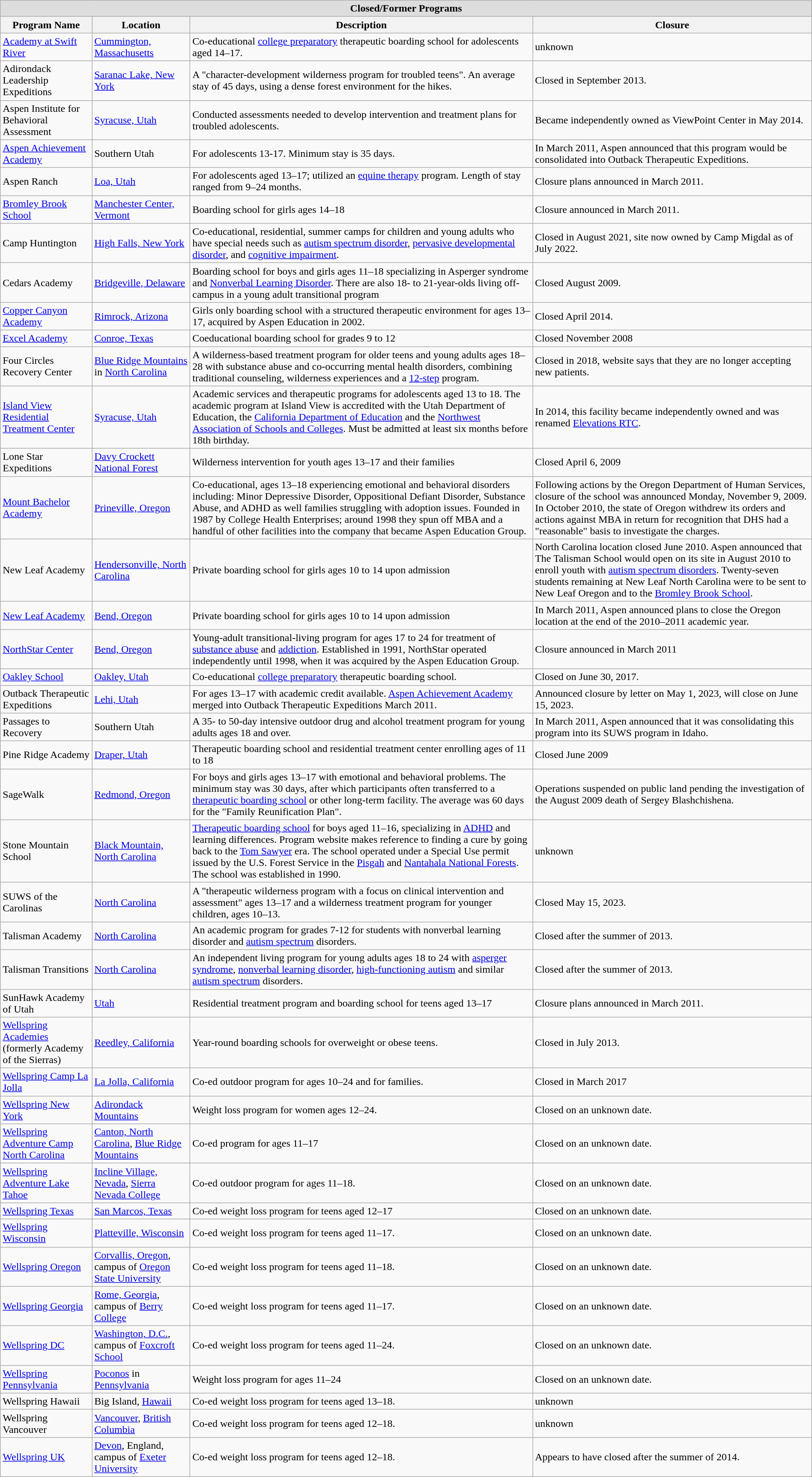<table class="wikitable  sortable collapsible" style="width:100%;">
<tr>
<th colspan="4" style="background:#ddd;">Closed/Former Programs</th>
</tr>
<tr>
<th>Program Name</th>
<th>Location</th>
<th scope="col" class="unsortable">Description</th>
<th scope="col" class="unsortable">Closure</th>
</tr>
<tr>
<td><a href='#'>Academy at Swift River</a></td>
<td><a href='#'>Cummington, Massachusetts</a></td>
<td>Co-educational <a href='#'>college preparatory</a> therapeutic boarding school for adolescents aged 14–17.</td>
<td>unknown</td>
</tr>
<tr>
<td>Adirondack Leadership Expeditions</td>
<td><a href='#'>Saranac Lake, New York</a></td>
<td>A "character-development wilderness program for troubled teens". An average stay of 45 days, using a dense forest environment for the hikes.</td>
<td>Closed in September 2013.</td>
</tr>
<tr>
<td>Aspen Institute for Behavioral Assessment</td>
<td><a href='#'>Syracuse, Utah</a></td>
<td>Conducted assessments needed to develop intervention and treatment plans for troubled adolescents.</td>
<td>Became independently owned as ViewPoint Center in May 2014.</td>
</tr>
<tr>
<td><a href='#'>Aspen Achievement Academy</a></td>
<td>Southern Utah</td>
<td>For adolescents 13-17. Minimum stay is 35 days.</td>
<td>In March 2011, Aspen announced that this program would be consolidated into Outback Therapeutic Expeditions.</td>
</tr>
<tr>
<td>Aspen Ranch</td>
<td><a href='#'>Loa, Utah</a></td>
<td>For adolescents aged 13–17; utilized an <a href='#'>equine therapy</a> program. Length of stay ranged from 9–24 months.</td>
<td>Closure plans announced in March 2011.</td>
</tr>
<tr>
<td><a href='#'>Bromley Brook School</a></td>
<td><a href='#'>Manchester Center, Vermont</a></td>
<td>Boarding school for girls ages 14–18</td>
<td>Closure announced in March 2011.</td>
</tr>
<tr>
<td>Camp Huntington</td>
<td><a href='#'>High Falls, New York</a></td>
<td>Co-educational, residential, summer camps for children and young adults who have special needs such as <a href='#'>autism spectrum disorder</a>, <a href='#'>pervasive developmental disorder</a>, and <a href='#'>cognitive impairment</a>.</td>
<td>Closed in August 2021, site now owned by Camp Migdal as of July 2022.</td>
</tr>
<tr>
<td>Cedars Academy</td>
<td><a href='#'>Bridgeville, Delaware</a></td>
<td>Boarding school for boys and girls ages 11–18 specializing in Asperger syndrome and <a href='#'>Nonverbal Learning Disorder</a>. There are also 18- to 21-year-olds living off-campus in a young adult transitional program</td>
<td>Closed August 2009.</td>
</tr>
<tr>
<td><a href='#'>Copper Canyon Academy</a></td>
<td><a href='#'>Rimrock, Arizona</a></td>
<td>Girls only boarding school with a structured therapeutic environment for ages 13–17, acquired by Aspen Education in 2002.</td>
<td>Closed April 2014.</td>
</tr>
<tr>
<td><a href='#'>Excel Academy</a></td>
<td><a href='#'>Conroe, Texas</a></td>
<td>Coeducational boarding school for grades 9 to 12</td>
<td>Closed November 2008</td>
</tr>
<tr>
<td>Four Circles Recovery Center</td>
<td><a href='#'>Blue Ridge Mountains</a> in <a href='#'>North Carolina</a></td>
<td>A wilderness-based treatment program for older teens and young adults ages 18–28 with  substance abuse and co-occurring mental health disorders, combining traditional counseling, wilderness experiences and a <a href='#'>12-step</a> program.</td>
<td>Closed in 2018, website says that they are no longer accepting new patients.</td>
</tr>
<tr>
<td><a href='#'>Island View Residential Treatment Center</a></td>
<td><a href='#'>Syracuse, Utah</a></td>
<td>Academic services and therapeutic programs for adolescents aged 13 to 18. The academic program at Island View is accredited with the Utah Department of Education, the <a href='#'>California Department of Education</a> and the <a href='#'>Northwest Association of Schools and Colleges</a>. Must be admitted at least six months before 18th birthday.</td>
<td>In 2014, this facility became independently owned and was renamed <a href='#'>Elevations RTC</a>.</td>
</tr>
<tr>
<td>Lone Star Expeditions</td>
<td><a href='#'>Davy Crockett National Forest</a></td>
<td>Wilderness intervention for youth ages 13–17 and their families</td>
<td>Closed April 6, 2009 </td>
</tr>
<tr>
<td><a href='#'>Mount Bachelor Academy</a></td>
<td><a href='#'>Prineville, Oregon</a></td>
<td>Co-educational, ages 13–18 experiencing emotional and behavioral disorders including: Minor Depressive Disorder, Oppositional Defiant Disorder, Substance Abuse, and ADHD as well families struggling with adoption issues. Founded in 1987 by College Health Enterprises; around 1998 they spun off MBA and a handful of other facilities into the company that became Aspen Education Group.</td>
<td>Following actions by the Oregon Department of Human Services, closure of the school was announced Monday, November 9, 2009. In October 2010, the state of Oregon withdrew its orders and actions against MBA in return for recognition that DHS had a "reasonable" basis to investigate the charges.</td>
</tr>
<tr>
<td>New Leaf Academy</td>
<td><a href='#'>Hendersonville, North Carolina</a></td>
<td>Private boarding school for girls ages 10 to 14 upon admission</td>
<td>North Carolina location closed June 2010. Aspen announced that The Talisman School would open on its site in August 2010 to enroll youth with <a href='#'>autism spectrum disorders</a>. Twenty-seven students remaining at New Leaf North Carolina were to be sent to New Leaf Oregon and to the <a href='#'>Bromley Brook School</a>.</td>
</tr>
<tr>
<td><a href='#'>New Leaf Academy</a></td>
<td><a href='#'>Bend, Oregon</a></td>
<td>Private boarding school for girls ages 10 to 14 upon admission</td>
<td>In March 2011, Aspen announced plans to close the Oregon location at the end of the 2010–2011 academic year.</td>
</tr>
<tr>
<td><a href='#'>NorthStar Center</a></td>
<td><a href='#'>Bend, Oregon</a></td>
<td>Young-adult transitional-living program for ages 17 to 24 for treatment of <a href='#'>substance abuse</a> and <a href='#'>addiction</a>. Established in 1991, NorthStar operated independently until 1998, when it was acquired by the Aspen Education Group.</td>
<td>Closure announced in March 2011</td>
</tr>
<tr>
<td><a href='#'>Oakley School</a></td>
<td><a href='#'>Oakley, Utah</a></td>
<td>Co-educational <a href='#'>college preparatory</a> therapeutic boarding school.</td>
<td>Closed on June 30, 2017.</td>
</tr>
<tr>
<td>Outback Therapeutic Expeditions</td>
<td><a href='#'>Lehi, Utah</a></td>
<td>For ages 13–17 with academic credit available. <a href='#'>Aspen Achievement Academy</a> merged into Outback Therapeutic Expeditions March 2011.</td>
<td>Announced closure by letter on May 1, 2023, will close on June 15, 2023.</td>
</tr>
<tr>
<td>Passages to Recovery</td>
<td>Southern Utah</td>
<td>A 35- to 50-day intensive outdoor drug and alcohol treatment program for young adults ages 18 and over.</td>
<td>In March 2011, Aspen announced that it was consolidating this program into its SUWS program in Idaho.</td>
</tr>
<tr>
<td>Pine Ridge Academy</td>
<td><a href='#'>Draper, Utah</a></td>
<td>Therapeutic boarding school and residential treatment center enrolling ages of 11 to 18</td>
<td>Closed June 2009</td>
</tr>
<tr>
<td>SageWalk</td>
<td><a href='#'>Redmond, Oregon</a></td>
<td>For boys and girls ages 13–17 with emotional and behavioral problems. The minimum stay was 30 days, after which participants often transferred to a <a href='#'>therapeutic boarding school</a> or other long-term facility. The average was 60 days for the "Family Reunification Plan".</td>
<td>Operations suspended on public land pending the investigation of the August 2009 death of Sergey Blashchishena.</td>
</tr>
<tr>
<td>Stone Mountain School</td>
<td><a href='#'>Black Mountain, North Carolina</a></td>
<td><a href='#'>Therapeutic boarding school</a> for boys aged 11–16, specializing in <a href='#'>ADHD</a> and learning differences. Program website makes reference to finding a cure by going back to the <a href='#'>Tom Sawyer</a> era. The school operated under a Special Use permit issued by the U.S. Forest Service in the <a href='#'>Pisgah</a> and <a href='#'>Nantahala National Forests</a>. The school was established in 1990.</td>
<td>unknown</td>
</tr>
<tr>
<td>SUWS of the Carolinas</td>
<td><a href='#'>North Carolina</a></td>
<td>A "therapeutic wilderness program with a focus on clinical intervention and assessment" ages 13–17 and a wilderness treatment program for younger children, ages 10–13.</td>
<td>Closed May 15, 2023.</td>
</tr>
<tr>
<td>Talisman Academy</td>
<td><a href='#'>North Carolina</a></td>
<td>An academic program for grades 7-12 for students with nonverbal learning disorder and <a href='#'>autism spectrum</a> disorders.</td>
<td>Closed after the summer of 2013.</td>
</tr>
<tr>
<td>Talisman Transitions</td>
<td><a href='#'>North Carolina</a></td>
<td>An independent living program for young adults ages 18 to 24 with <a href='#'>asperger syndrome</a>, <a href='#'>nonverbal learning disorder</a>, <a href='#'>high-functioning autism</a> and similar <a href='#'>autism spectrum</a> disorders.</td>
<td>Closed after the summer of 2013.</td>
</tr>
<tr>
<td>SunHawk Academy of Utah</td>
<td><a href='#'>Utah</a></td>
<td>Residential treatment program and boarding school for teens aged 13–17</td>
<td>Closure plans announced in March 2011.</td>
</tr>
<tr>
<td><a href='#'>Wellspring Academies</a> (formerly Academy of the Sierras)</td>
<td><a href='#'>Reedley, California</a></td>
<td>Year-round boarding schools for overweight or obese teens.</td>
<td>Closed in July 2013.</td>
</tr>
<tr>
<td><a href='#'>Wellspring Camp La Jolla</a></td>
<td><a href='#'>La Jolla, California</a></td>
<td>Co-ed outdoor program for ages 10–24 and for families.</td>
<td>Closed in March 2017</td>
</tr>
<tr>
<td><a href='#'>Wellspring New York</a></td>
<td><a href='#'>Adirondack Mountains</a></td>
<td>Weight loss program for women ages 12–24.</td>
<td>Closed on an unknown date.</td>
</tr>
<tr>
<td><a href='#'>Wellspring Adventure Camp North Carolina</a></td>
<td><a href='#'>Canton, North Carolina</a>,  <a href='#'>Blue Ridge Mountains</a></td>
<td>Co-ed program for ages 11–17</td>
<td>Closed on an unknown date.</td>
</tr>
<tr>
<td><a href='#'>Wellspring Adventure Lake Tahoe</a></td>
<td><a href='#'>Incline Village, Nevada</a>, <a href='#'>Sierra Nevada College</a></td>
<td>Co-ed outdoor program for ages 11–18.</td>
<td>Closed on an unknown date.</td>
</tr>
<tr>
<td><a href='#'>Wellspring Texas</a></td>
<td><a href='#'>San Marcos, Texas</a></td>
<td>Co-ed weight loss program for teens aged 12–17</td>
<td>Closed on an unknown date.</td>
</tr>
<tr>
<td><a href='#'>Wellspring Wisconsin</a></td>
<td><a href='#'>Platteville, Wisconsin</a></td>
<td>Co-ed weight loss program for teens aged 11–17.</td>
<td>Closed on an unknown date.</td>
</tr>
<tr>
<td><a href='#'>Wellspring Oregon</a></td>
<td><a href='#'>Corvallis, Oregon</a>, campus of <a href='#'>Oregon State University</a></td>
<td>Co-ed weight loss program for teens aged 11–18.</td>
<td>Closed on an unknown date.</td>
</tr>
<tr>
<td><a href='#'>Wellspring Georgia</a></td>
<td><a href='#'>Rome, Georgia</a>, campus of <a href='#'>Berry College</a></td>
<td>Co-ed weight loss program for teens aged 11–17.</td>
<td>Closed on an unknown date.</td>
</tr>
<tr>
<td><a href='#'>Wellspring DC</a></td>
<td><a href='#'>Washington, D.C.</a>, campus of <a href='#'>Foxcroft School</a></td>
<td>Co-ed weight loss program for teens aged 11–24.</td>
<td>Closed on an unknown date.</td>
</tr>
<tr>
<td><a href='#'>Wellspring Pennsylvania</a></td>
<td><a href='#'>Poconos</a> in <a href='#'>Pennsylvania</a></td>
<td>Weight loss program for ages 11–24</td>
<td>Closed on an unknown date.</td>
</tr>
<tr>
<td>Wellspring Hawaii</td>
<td>Big Island, <a href='#'>Hawaii</a></td>
<td>Co-ed weight loss program for teens aged 13–18.</td>
<td>unknown</td>
</tr>
<tr>
<td>Wellspring Vancouver</td>
<td><a href='#'>Vancouver</a>, <a href='#'>British Columbia</a></td>
<td>Co-ed weight loss program for teens aged 12–18.</td>
<td>unknown</td>
</tr>
<tr>
<td><a href='#'>Wellspring UK</a></td>
<td><a href='#'>Devon</a>, England, campus of <a href='#'>Exeter University</a></td>
<td>Co-ed weight loss program for teens aged 12–18.</td>
<td>Appears to have closed after the summer of 2014.</td>
</tr>
</table>
